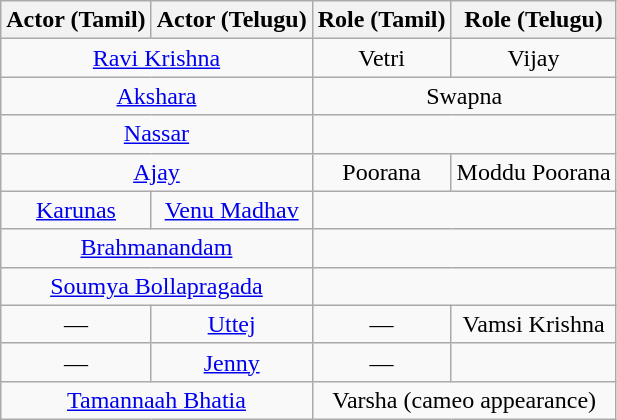<table class="wikitable">
<tr>
<th>Actor (Tamil)</th>
<th>Actor (Telugu)</th>
<th>Role (Tamil)</th>
<th>Role (Telugu)</th>
</tr>
<tr>
<td colspan="2" style="text-align:center;"><a href='#'>Ravi Krishna</a></td>
<td style="text-align:center;">Vetri</td>
<td style="text-align:center;">Vijay</td>
</tr>
<tr>
<td colspan="2" style="text-align:center;"><a href='#'>Akshara</a></td>
<td colspan="2" style="text-align:center;">Swapna</td>
</tr>
<tr>
<td colspan="2" style="text-align:center;"><a href='#'>Nassar</a></td>
<td colspan="2" style="text-align:center;"></td>
</tr>
<tr>
<td colspan="2" style="text-align:center;"><a href='#'>Ajay</a></td>
<td style="text-align:center;">Poorana</td>
<td style="text-align:center;">Moddu Poorana</td>
</tr>
<tr>
<td style="text-align:center;"><a href='#'>Karunas</a></td>
<td style="text-align:center;"><a href='#'>Venu Madhav</a></td>
<td colspan="2" style="text-align:center;"></td>
</tr>
<tr>
<td colspan="2" style="text-align:center;"><a href='#'>Brahmanandam</a></td>
<td colspan="2" style="text-align:center;"></td>
</tr>
<tr>
<td colspan="2" style="text-align:center;"><a href='#'>Soumya Bollapragada</a></td>
<td colspan="2" style="text-align:center;"></td>
</tr>
<tr>
<td style="text-align:center;">—</td>
<td style="text-align:center;"><a href='#'>Uttej</a></td>
<td style="text-align:center;">—</td>
<td style="text-align:center;">Vamsi Krishna</td>
</tr>
<tr>
<td style="text-align:center;">—</td>
<td style="text-align:center;"><a href='#'>Jenny</a></td>
<td style="text-align:center;">—</td>
<td style="text-align:center;"></td>
</tr>
<tr>
<td colspan="2" style="text-align:center;"><a href='#'>Tamannaah Bhatia</a></td>
<td colspan="2" style="text-align:center;">Varsha (cameo appearance)</td>
</tr>
</table>
